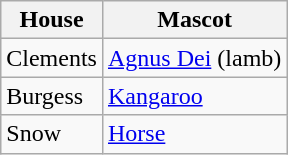<table class="wikitable">
<tr>
<th>House</th>
<th>Mascot</th>
</tr>
<tr>
<td>Clements</td>
<td><a href='#'>Agnus Dei</a> (lamb)</td>
</tr>
<tr>
<td>Burgess</td>
<td><a href='#'>Kangaroo</a></td>
</tr>
<tr>
<td>Snow</td>
<td><a href='#'>Horse</a></td>
</tr>
</table>
